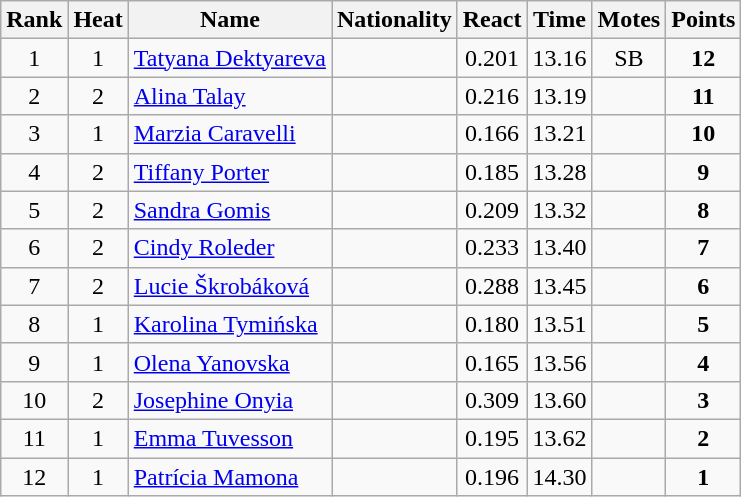<table class="wikitable sortable" style="text-align:center">
<tr>
<th>Rank</th>
<th>Heat</th>
<th>Name</th>
<th>Nationality</th>
<th>React</th>
<th>Time</th>
<th>Motes</th>
<th>Points</th>
</tr>
<tr>
<td>1</td>
<td>1</td>
<td align=left><a href='#'>Tatyana Dektyareva</a></td>
<td align=left></td>
<td>0.201</td>
<td>13.16</td>
<td>SB</td>
<td><strong>12</strong></td>
</tr>
<tr>
<td>2</td>
<td>2</td>
<td align=left><a href='#'>Alina Talay</a></td>
<td align=left></td>
<td>0.216</td>
<td>13.19</td>
<td></td>
<td><strong>11</strong></td>
</tr>
<tr>
<td>3</td>
<td>1</td>
<td align=left><a href='#'>Marzia Caravelli</a></td>
<td align=left></td>
<td>0.166</td>
<td>13.21</td>
<td></td>
<td><strong>10</strong></td>
</tr>
<tr>
<td>4</td>
<td>2</td>
<td align=left><a href='#'>Tiffany Porter</a></td>
<td align=left></td>
<td>0.185</td>
<td>13.28</td>
<td></td>
<td><strong>9</strong></td>
</tr>
<tr>
<td>5</td>
<td>2</td>
<td align=left><a href='#'>Sandra Gomis</a></td>
<td align=left></td>
<td>0.209</td>
<td>13.32</td>
<td></td>
<td><strong>8</strong></td>
</tr>
<tr>
<td>6</td>
<td>2</td>
<td align=left><a href='#'>Cindy Roleder</a></td>
<td align=left></td>
<td>0.233</td>
<td>13.40</td>
<td></td>
<td><strong>7</strong></td>
</tr>
<tr>
<td>7</td>
<td>2</td>
<td align=left><a href='#'>Lucie Škrobáková</a></td>
<td align=left></td>
<td>0.288</td>
<td>13.45</td>
<td></td>
<td><strong>6</strong></td>
</tr>
<tr>
<td>8</td>
<td>1</td>
<td align=left><a href='#'>Karolina Tymińska</a></td>
<td align=left></td>
<td>0.180</td>
<td>13.51</td>
<td></td>
<td><strong>5</strong></td>
</tr>
<tr>
<td>9</td>
<td>1</td>
<td align=left><a href='#'>Olena Yanovska</a></td>
<td align=left></td>
<td>0.165</td>
<td>13.56</td>
<td></td>
<td><strong>4</strong></td>
</tr>
<tr>
<td>10</td>
<td>2</td>
<td align=left><a href='#'>Josephine Onyia</a></td>
<td align=left></td>
<td>0.309</td>
<td>13.60</td>
<td></td>
<td><strong>3</strong></td>
</tr>
<tr>
<td>11</td>
<td>1</td>
<td align=left><a href='#'>Emma Tuvesson</a></td>
<td align=left></td>
<td>0.195</td>
<td>13.62</td>
<td></td>
<td><strong>2</strong></td>
</tr>
<tr>
<td>12</td>
<td>1</td>
<td align=left><a href='#'>Patrícia Mamona</a></td>
<td align=left></td>
<td>0.196</td>
<td>14.30</td>
<td></td>
<td><strong>1</strong></td>
</tr>
</table>
